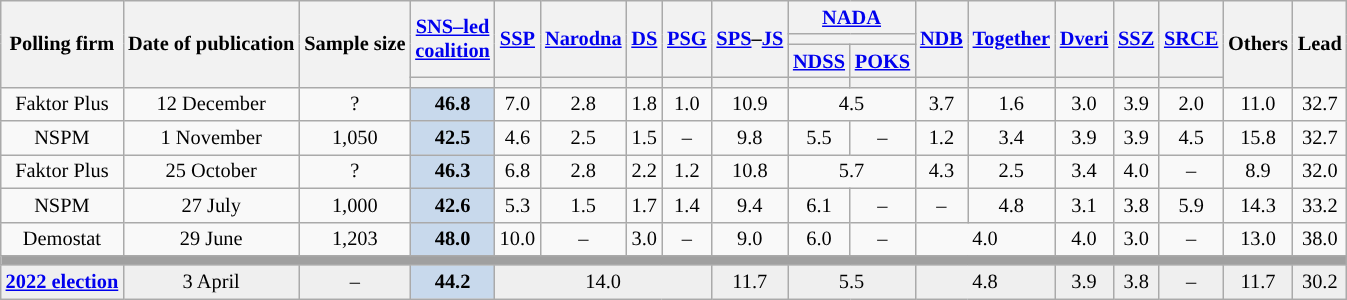<table class="wikitable" style="text-align:center; font-size:85%; line-height:16px; margin-bottom:0">
<tr>
<th rowspan="4">Polling firm</th>
<th rowspan="4">Date of publication</th>
<th rowspan="4">Sample size</th>
<th rowspan="3"><a href='#'>SNS–led<br>coalition</a></th>
<th rowspan="3"><a href='#'>SSP</a></th>
<th rowspan="3"><a href='#'>Narodna</a></th>
<th rowspan="3"><a href='#'>DS</a></th>
<th rowspan="3"><a href='#'>PSG</a></th>
<th rowspan="3"><a href='#'>SPS</a>–<a href='#'>JS</a></th>
<th colspan="2"><a href='#'>NADA</a></th>
<th rowspan="3"><a href='#'>NDB</a></th>
<th rowspan="3"><a href='#'>Together</a></th>
<th rowspan="3"><a href='#'>Dveri</a></th>
<th rowspan="3"><a href='#'>SSZ</a></th>
<th rowspan="3"><a href='#'>SRCE</a></th>
<th rowspan="4">Others</th>
<th rowspan="4">Lead</th>
</tr>
<tr>
<th colspan="2" style="background:"></th>
</tr>
<tr>
<th><a href='#'>NDSS</a></th>
<th><a href='#'>POKS</a></th>
</tr>
<tr>
<th style="background:"></th>
<th style="background:"></th>
<th style="background:"></th>
<th style="background:"></th>
<th style="background:"></th>
<th style="background:"></th>
<th style="background:"></th>
<th style="background:"></th>
<th style="background:"></th>
<th style="background:"></th>
<th style="background:"></th>
<th style="background:"></th>
<th style="background:"></th>
</tr>
<tr>
<td>Faktor Plus</td>
<td>12 December</td>
<td>?</td>
<td style="background:#C8D9EC"><strong>46.8</strong></td>
<td>7.0</td>
<td>2.8</td>
<td>1.8</td>
<td>1.0</td>
<td>10.9</td>
<td colspan="2">4.5</td>
<td>3.7</td>
<td>1.6</td>
<td>3.0</td>
<td>3.9</td>
<td>2.0</td>
<td>11.0</td>
<td style="background:">32.7</td>
</tr>
<tr>
<td>NSPM</td>
<td>1 November</td>
<td>1,050</td>
<td style="background:#C8D9EC"><strong>42.5</strong></td>
<td>4.6</td>
<td>2.5</td>
<td>1.5</td>
<td>–</td>
<td>9.8</td>
<td>5.5</td>
<td>–</td>
<td>1.2</td>
<td>3.4</td>
<td>3.9</td>
<td>3.9</td>
<td>4.5</td>
<td>15.8</td>
<td style="background:">32.7</td>
</tr>
<tr>
<td>Faktor Plus</td>
<td>25 October</td>
<td>?</td>
<td style="background:#C8D9EC"><strong>46.3</strong></td>
<td>6.8</td>
<td>2.8</td>
<td>2.2</td>
<td>1.2</td>
<td>10.8</td>
<td colspan="2">5.7</td>
<td>4.3</td>
<td>2.5</td>
<td>3.4</td>
<td>4.0</td>
<td>–</td>
<td>8.9</td>
<td style="background:">32.0</td>
</tr>
<tr>
<td>NSPM</td>
<td>27 July</td>
<td>1,000</td>
<td style="background:#C8D9EC"><strong>42.6</strong></td>
<td>5.3</td>
<td>1.5</td>
<td>1.7</td>
<td>1.4</td>
<td>9.4</td>
<td>6.1</td>
<td>–</td>
<td>–</td>
<td>4.8</td>
<td>3.1</td>
<td>3.8</td>
<td>5.9</td>
<td>14.3</td>
<td style="background:">33.2</td>
</tr>
<tr>
<td>Demostat</td>
<td>29 June</td>
<td>1,203</td>
<td style="background:#C8D9EC"><strong>48.0</strong></td>
<td>10.0</td>
<td>–</td>
<td>3.0</td>
<td>–</td>
<td>9.0</td>
<td>6.0</td>
<td>–</td>
<td colspan="2">4.0</td>
<td>4.0</td>
<td>3.0</td>
<td>–</td>
<td>13.0</td>
<td style="background:">38.0</td>
</tr>
<tr>
<td colspan="18" style="background:#A0A0A0"></td>
</tr>
<tr style="background:#EFEFEF">
<td><strong><a href='#'>2022 election</a></strong></td>
<td>3 April</td>
<td>–</td>
<td style="background:#C8D9EC"><strong>44.2</strong></td>
<td colspan="4">14.0</td>
<td>11.7</td>
<td colspan="2">5.5</td>
<td colspan="2">4.8</td>
<td>3.9</td>
<td>3.8</td>
<td>–</td>
<td>11.7</td>
<td style="background:">30.2</td>
</tr>
</table>
